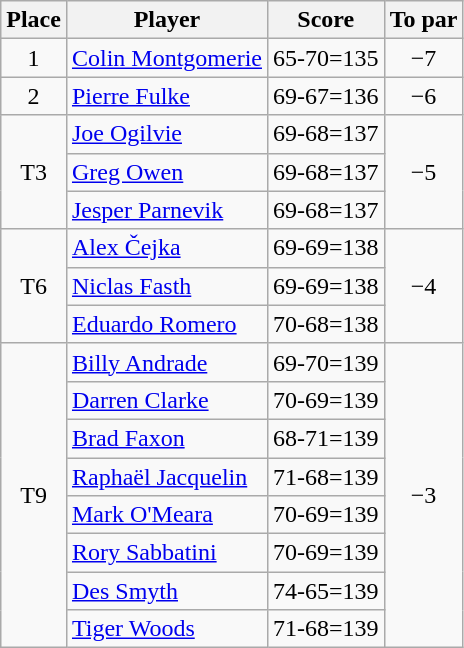<table class="wikitable">
<tr>
<th>Place</th>
<th>Player</th>
<th>Score</th>
<th>To par</th>
</tr>
<tr>
<td align=center>1</td>
<td> <a href='#'>Colin Montgomerie</a></td>
<td align=center>65-70=135</td>
<td align=center>−7</td>
</tr>
<tr>
<td align=center>2</td>
<td> <a href='#'>Pierre Fulke</a></td>
<td align=center>69-67=136</td>
<td align=center>−6</td>
</tr>
<tr>
<td rowspan="3" style="text-align:center;">T3</td>
<td> <a href='#'>Joe Ogilvie</a></td>
<td align=center>69-68=137</td>
<td rowspan="3" style="text-align:center;">−5</td>
</tr>
<tr>
<td> <a href='#'>Greg Owen</a></td>
<td align=center>69-68=137</td>
</tr>
<tr>
<td> <a href='#'>Jesper Parnevik</a></td>
<td align=center>69-68=137</td>
</tr>
<tr>
<td rowspan="3" style="text-align:center;">T6</td>
<td> <a href='#'>Alex Čejka</a></td>
<td align=center>69-69=138</td>
<td rowspan="3" style="text-align:center;">−4</td>
</tr>
<tr>
<td> <a href='#'>Niclas Fasth</a></td>
<td align=center>69-69=138</td>
</tr>
<tr>
<td> <a href='#'>Eduardo Romero</a></td>
<td align=center>70-68=138</td>
</tr>
<tr>
<td rowspan="8" style="text-align:center;">T9</td>
<td> <a href='#'>Billy Andrade</a></td>
<td align=center>69-70=139</td>
<td rowspan="8" style="text-align:center;">−3</td>
</tr>
<tr>
<td> <a href='#'>Darren Clarke</a></td>
<td align=center>70-69=139</td>
</tr>
<tr>
<td> <a href='#'>Brad Faxon</a></td>
<td align=center>68-71=139</td>
</tr>
<tr>
<td> <a href='#'>Raphaël Jacquelin</a></td>
<td align=center>71-68=139</td>
</tr>
<tr>
<td> <a href='#'>Mark O'Meara</a></td>
<td align=center>70-69=139</td>
</tr>
<tr>
<td> <a href='#'>Rory Sabbatini</a></td>
<td align=center>70-69=139</td>
</tr>
<tr>
<td> <a href='#'>Des Smyth</a></td>
<td align=center>74-65=139</td>
</tr>
<tr>
<td> <a href='#'>Tiger Woods</a></td>
<td align=center>71-68=139</td>
</tr>
</table>
